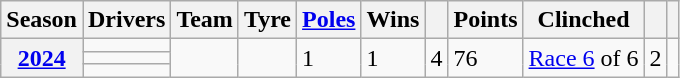<table class="wikitable sortable plainrowheaders"; text-align:center;">
<tr>
<th scope=col>Season</th>
<th scope=col>Drivers</th>
<th scope=col>Team</th>
<th scope=col>Tyre</th>
<th scope=col><a href='#'>Poles</a></th>
<th scope=col>Wins</th>
<th scope=col></th>
<th scope=col>Points</th>
<th scope=col>Clinched</th>
<th scope=col></th>
<th scope=col class=unsortable></th>
</tr>
<tr>
<th scope=row style="text-align: center;" rowspan=3><a href='#'>2024</a></th>
<td></td>
<td rowspan=3></td>
<td rowspan=3></td>
<td rowspan=3>1</td>
<td rowspan=3>1</td>
<td rowspan=3>4</td>
<td rowspan=3>76</td>
<td rowspan=3><a href='#'>Race 6</a> of 6</td>
<td rowspan=3>2</td>
<td rowspan=3 style="text-align:center;"></td>
</tr>
<tr>
<td></td>
</tr>
<tr>
<td></td>
</tr>
</table>
